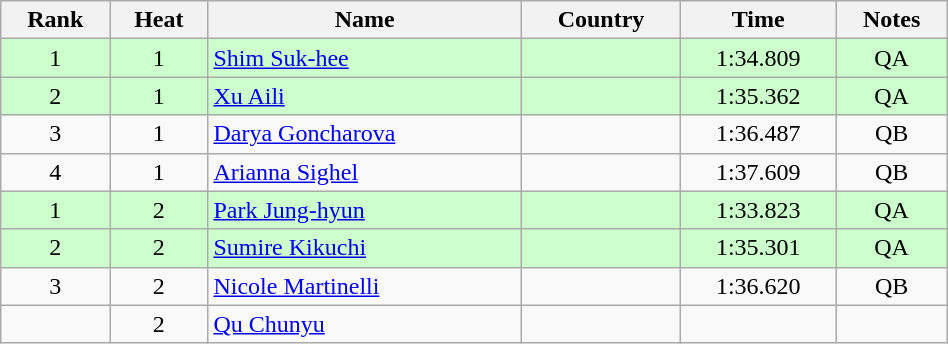<table class="wikitable sortable" style="text-align:center" width=50%>
<tr>
<th>Rank</th>
<th>Heat</th>
<th>Name</th>
<th>Country</th>
<th>Time</th>
<th>Notes</th>
</tr>
<tr bgcolor=ccffcc>
<td>1</td>
<td>1</td>
<td align=left><a href='#'>Shim Suk-hee</a></td>
<td align=left></td>
<td>1:34.809</td>
<td>QA</td>
</tr>
<tr bgcolor=ccffcc>
<td>2</td>
<td>1</td>
<td align=left><a href='#'>Xu Aili</a></td>
<td align=left></td>
<td>1:35.362</td>
<td>QA</td>
</tr>
<tr>
<td>3</td>
<td>1</td>
<td align=left><a href='#'>Darya Goncharova</a></td>
<td align=left></td>
<td>1:36.487</td>
<td>QB</td>
</tr>
<tr>
<td>4</td>
<td>1</td>
<td align=left><a href='#'>Arianna Sighel</a></td>
<td align=left></td>
<td>1:37.609</td>
<td>QB</td>
</tr>
<tr bgcolor=ccffcc>
<td>1</td>
<td>2</td>
<td align=left><a href='#'>Park Jung-hyun</a></td>
<td align=left></td>
<td>1:33.823</td>
<td>QA</td>
</tr>
<tr bgcolor=ccffcc>
<td>2</td>
<td>2</td>
<td align=left><a href='#'>Sumire Kikuchi</a></td>
<td align=left></td>
<td>1:35.301</td>
<td>QA</td>
</tr>
<tr>
<td>3</td>
<td>2</td>
<td align=left><a href='#'>Nicole Martinelli</a></td>
<td align=left></td>
<td>1:36.620</td>
<td>QB</td>
</tr>
<tr>
<td></td>
<td>2</td>
<td align=left><a href='#'>Qu Chunyu</a></td>
<td align=left></td>
<td></td>
<td></td>
</tr>
</table>
